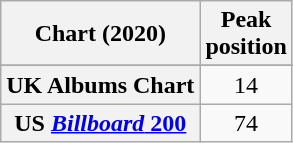<table class="wikitable sortable plainrowheaders" style="text-align:center;">
<tr>
<th scope="col">Chart (2020)</th>
<th scope="col">Peak<br>position</th>
</tr>
<tr>
</tr>
<tr>
<th scope="row">UK Albums Chart</th>
<td>14</td>
</tr>
<tr>
<th scope="row">US <a href='#'><em>Billboard</em> 200</a></th>
<td>74</td>
</tr>
</table>
